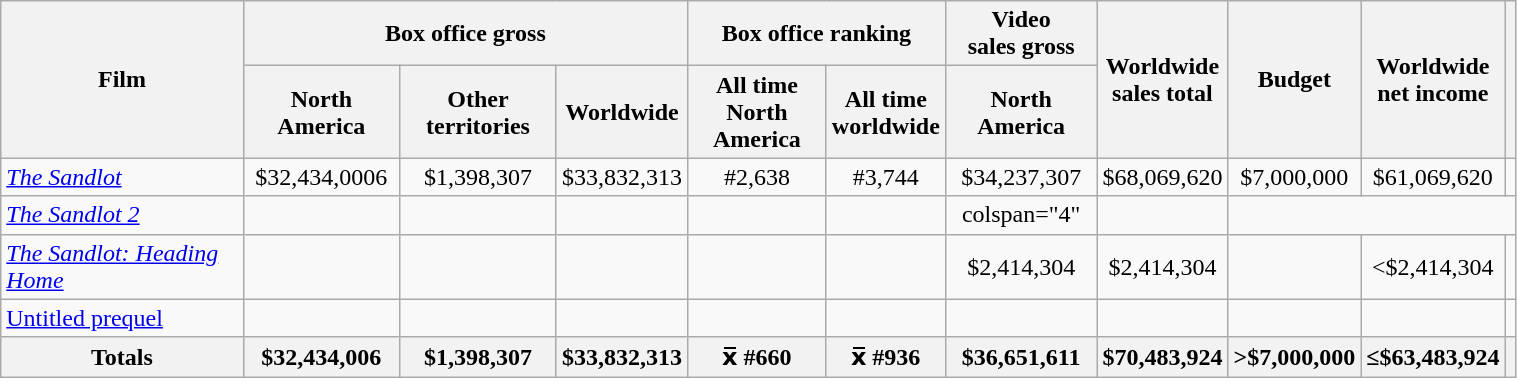<table class="wikitable" width=80% border="1" style="text-align: center;">
<tr>
<th rowspan="2" style="width:16%;">Film</th>
<th colspan="3">Box office gross</th>
<th colspan="2">Box office ranking</th>
<th>Video <br>sales gross</th>
<th rowspan="2">Worldwide <br>sales total</th>
<th rowspan="2">Budget</th>
<th rowspan="2">Worldwide <br>net income</th>
<th rowspan="2"></th>
</tr>
<tr>
<th>North America</th>
<th>Other territories</th>
<th>Worldwide</th>
<th>All time <br>North America</th>
<th>All time <br>worldwide</th>
<th>North America</th>
</tr>
<tr>
<td style="text-align: left;"><em><a href='#'>The Sandlot</a></em></td>
<td>$32,434,0006</td>
<td>$1,398,307</td>
<td>$33,832,313</td>
<td>#2,638</td>
<td>#3,744</td>
<td>$34,237,307</td>
<td>$68,069,620</td>
<td>$7,000,000</td>
<td>$61,069,620</td>
<td></td>
</tr>
<tr>
<td style="text-align: left;"><em><a href='#'>The Sandlot 2</a></em></td>
<td></td>
<td></td>
<td></td>
<td></td>
<td></td>
<td>colspan="4" </td>
<td></td>
</tr>
<tr>
<td style="text-align: left;"><em><a href='#'>The Sandlot: Heading Home</a></em></td>
<td></td>
<td></td>
<td></td>
<td></td>
<td></td>
<td>$2,414,304</td>
<td>$2,414,304</td>
<td></td>
<td><$2,414,304</td>
<td></td>
</tr>
<tr>
<td style="text-align: left;"><a href='#'>Untitled prequel</a></td>
<td></td>
<td></td>
<td></td>
<td></td>
<td></td>
<td></td>
<td></td>
<td></td>
<td></td>
<td></td>
</tr>
<tr>
<th>Totals</th>
<th>$32,434,006</th>
<th>$1,398,307</th>
<th>$33,832,313</th>
<th>x̅ #660</th>
<th>x̅ #936</th>
<th>$36,651,611</th>
<th>$70,483,924</th>
<th>>$7,000,000</th>
<th>≤$63,483,924</th>
<th></th>
</tr>
</table>
